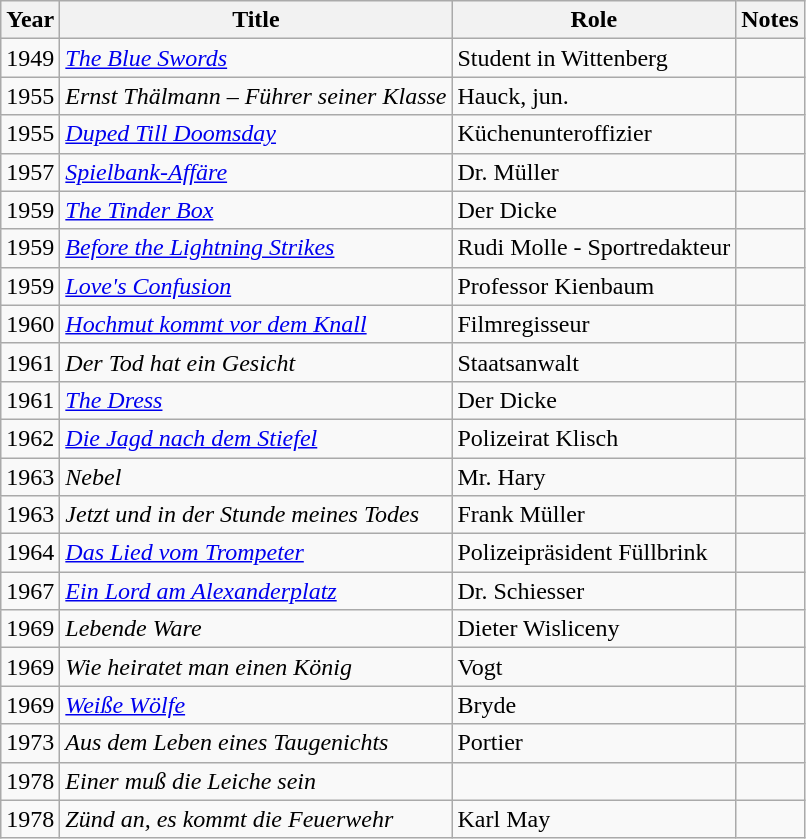<table class="wikitable">
<tr>
<th>Year</th>
<th>Title</th>
<th>Role</th>
<th>Notes</th>
</tr>
<tr>
<td>1949</td>
<td><em><a href='#'>The Blue Swords</a></em></td>
<td>Student in Wittenberg</td>
<td></td>
</tr>
<tr>
<td>1955</td>
<td><em>Ernst Thälmann – Führer seiner Klasse</em></td>
<td>Hauck, jun.</td>
<td></td>
</tr>
<tr>
<td>1955</td>
<td><em><a href='#'>Duped Till Doomsday</a></em></td>
<td>Küchenunteroffizier</td>
<td></td>
</tr>
<tr>
<td>1957</td>
<td><em><a href='#'>Spielbank-Affäre</a></em></td>
<td>Dr. Müller</td>
<td></td>
</tr>
<tr>
<td>1959</td>
<td><em><a href='#'>The Tinder Box</a></em></td>
<td>Der Dicke</td>
<td></td>
</tr>
<tr>
<td>1959</td>
<td><em><a href='#'>Before the Lightning Strikes</a></em></td>
<td>Rudi Molle - Sportredakteur</td>
<td></td>
</tr>
<tr>
<td>1959</td>
<td><em><a href='#'>Love's Confusion</a></em></td>
<td>Professor Kienbaum</td>
<td></td>
</tr>
<tr>
<td>1960</td>
<td><em><a href='#'>Hochmut kommt vor dem Knall</a></em></td>
<td>Filmregisseur</td>
<td></td>
</tr>
<tr>
<td>1961</td>
<td><em>Der Tod hat ein Gesicht</em></td>
<td>Staatsanwalt</td>
<td></td>
</tr>
<tr>
<td>1961</td>
<td><em><a href='#'>The Dress</a></em></td>
<td>Der Dicke</td>
<td></td>
</tr>
<tr>
<td>1962</td>
<td><em><a href='#'>Die Jagd nach dem Stiefel</a></em></td>
<td>Polizeirat Klisch</td>
<td></td>
</tr>
<tr>
<td>1963</td>
<td><em>Nebel</em></td>
<td>Mr. Hary</td>
<td></td>
</tr>
<tr>
<td>1963</td>
<td><em>Jetzt und in der Stunde meines Todes</em></td>
<td>Frank Müller</td>
<td></td>
</tr>
<tr>
<td>1964</td>
<td><em><a href='#'>Das Lied vom Trompeter</a></em></td>
<td>Polizeipräsident Füllbrink</td>
<td></td>
</tr>
<tr>
<td>1967</td>
<td><em><a href='#'>Ein Lord am Alexanderplatz</a></em></td>
<td>Dr. Schiesser</td>
<td></td>
</tr>
<tr>
<td>1969</td>
<td><em>Lebende Ware</em></td>
<td>Dieter Wisliceny</td>
<td></td>
</tr>
<tr>
<td>1969</td>
<td><em>Wie heiratet man einen König</em></td>
<td>Vogt</td>
<td></td>
</tr>
<tr>
<td>1969</td>
<td><em><a href='#'>Weiße Wölfe</a></em></td>
<td>Bryde</td>
<td></td>
</tr>
<tr>
<td>1973</td>
<td><em>Aus dem Leben eines Taugenichts</em></td>
<td>Portier</td>
<td></td>
</tr>
<tr>
<td>1978</td>
<td><em>Einer muß die Leiche sein</em></td>
<td></td>
<td></td>
</tr>
<tr>
<td>1978</td>
<td><em>Zünd an, es kommt die Feuerwehr</em></td>
<td>Karl May</td>
<td></td>
</tr>
</table>
